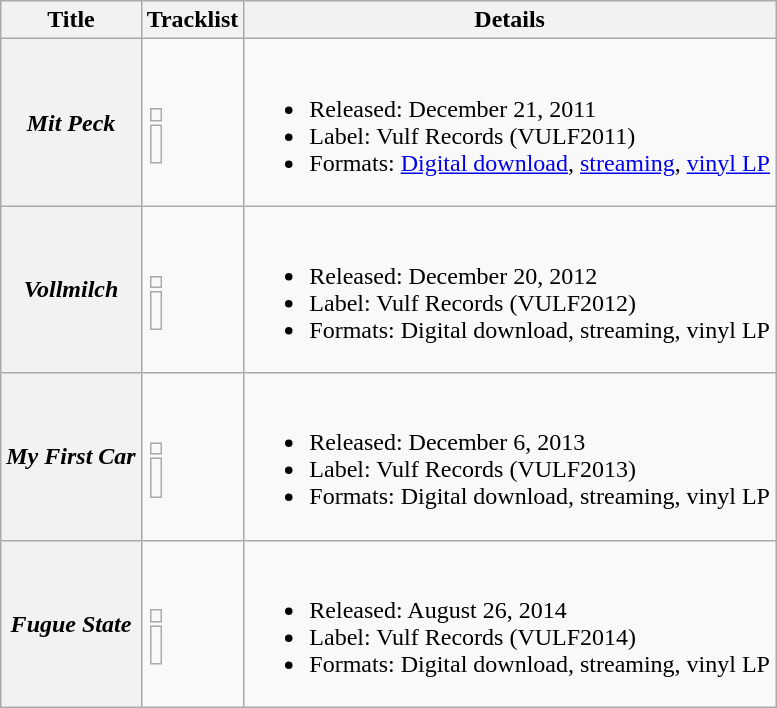<table class="wikitable plainrowheaders">
<tr>
<th>Title</th>
<th>Tracklist</th>
<th>Details</th>
</tr>
<tr>
<th scope="row"><em>Mit Peck</em></th>
<td><br><table class="collapsible collapsed" style="text-align:left;">
<tr>
<td></td>
</tr>
<tr>
<td><br></td>
</tr>
</table>
</td>
<td><br><ul><li>Released: December 21, 2011</li><li>Label: Vulf Records (VULF2011)</li><li>Formats: <a href='#'>Digital download</a>, <a href='#'>streaming</a>, <a href='#'>vinyl LP</a></li></ul></td>
</tr>
<tr>
<th scope="row"><em>Vollmilch</em></th>
<td><br><table class="collapsible collapsed" style="text-align:left;">
<tr>
<td></td>
</tr>
<tr>
<td><br></td>
</tr>
</table>
</td>
<td><br><ul><li>Released: December 20, 2012</li><li>Label: Vulf Records (VULF2012)</li><li>Formats: Digital download, streaming, vinyl LP</li></ul></td>
</tr>
<tr>
<th scope="row"><em>My First Car</em></th>
<td><br><table class="collapsible collapsed" style="text-align:left;">
<tr>
<td></td>
</tr>
<tr>
<td><br></td>
</tr>
</table>
</td>
<td><br><ul><li>Released: December 6, 2013</li><li>Label: Vulf Records (VULF2013)</li><li>Formats: Digital download, streaming, vinyl LP</li></ul></td>
</tr>
<tr>
<th scope="row"><em>Fugue State</em></th>
<td><br><table class="collapsible collapsed" style="text-align:left;">
<tr>
<td></td>
</tr>
<tr>
<td><br></td>
</tr>
</table>
</td>
<td><br><ul><li>Released: August 26, 2014</li><li>Label: Vulf Records (VULF2014)</li><li>Formats: Digital download, streaming, vinyl LP</li></ul></td>
</tr>
</table>
